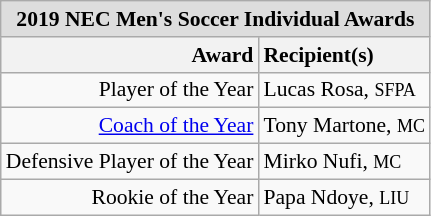<table class="wikitable" style="white-space:nowrap; font-size:90%;">
<tr>
<td colspan="7" style="text-align:center; background:#ddd;"><strong>2019 NEC Men's Soccer Individual Awards</strong></td>
</tr>
<tr>
<th style="text-align:right;">Award</th>
<th style="text-align:left;">Recipient(s)</th>
</tr>
<tr>
<td style="text-align:right;">Player of the Year</td>
<td style="text-align:left;">Lucas Rosa, <small>SFPA</small></td>
</tr>
<tr>
<td style="text-align:right;"><a href='#'>Coach of the Year</a></td>
<td style="text-align:left;">Tony Martone, <small>MC</small></td>
</tr>
<tr>
<td style="text-align:right;">Defensive Player of the Year</td>
<td style="text-align:left;">Mirko Nufi, <small>MC</small></td>
</tr>
<tr>
<td style="text-align:right;">Rookie of the Year</td>
<td style="text-align:left;">Papa Ndoye, <small>LIU</small></td>
</tr>
</table>
